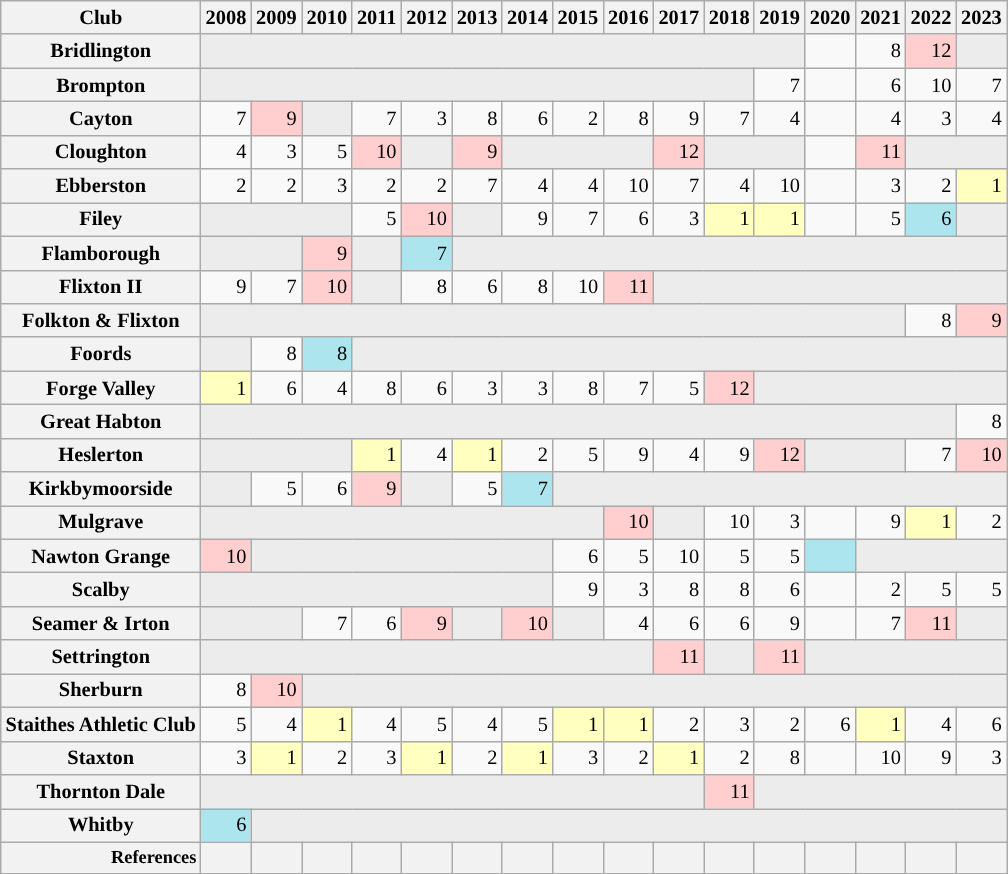<table class="wikitable plainrowheaders" style="font-size:85%; text-align: right;">
<tr>
<th scope="col">Club</th>
<th scope="col">2008</th>
<th scope="col">2009</th>
<th scope="col">2010</th>
<th scope="col">2011</th>
<th scope="col">2012</th>
<th scope="col">2013</th>
<th scope="col">2014</th>
<th scope="col">2015</th>
<th scope="col">2016</th>
<th scope="col">2017</th>
<th scope="col">2018</th>
<th scope="col">2019</th>
<th scope="col">2020</th>
<th scope="col">2021</th>
<th scope="col">2022</th>
<th scope="col">2023</th>
</tr>
<tr>
<th scope="row">Bridlington</th>
<td bgcolor="#ececec" colspan="12"></td>
<td></td>
<td>8</td>
<td bgcolor="#ffcfcf">12</td>
<td bgcolor="#ececec" colspan="1"></td>
</tr>
<tr>
<th scope="row">Brompton</th>
<td bgcolor="#ececec" colspan="11"></td>
<td>7</td>
<td></td>
<td>6</td>
<td>10</td>
<td>7</td>
</tr>
<tr>
<th scope="row">Cayton</th>
<td>7</td>
<td bgcolor="#ffcfcf">9</td>
<td bgcolor="#ececec"></td>
<td>7</td>
<td>3</td>
<td>8</td>
<td>6</td>
<td>2</td>
<td>8</td>
<td>9</td>
<td>7</td>
<td>4</td>
<td></td>
<td>4</td>
<td>3</td>
<td>4</td>
</tr>
<tr>
<th scope="row">Cloughton</th>
<td>4</td>
<td>3</td>
<td>5</td>
<td bgcolor="#ffcfcf">10</td>
<td bgcolor="#ececec"></td>
<td bgcolor="#ffcfcf">9</td>
<td bgcolor="#ececec" colspan="3"></td>
<td bgcolor="#ffcfcf">12</td>
<td bgcolor="#ececec" colspan="2"></td>
<td></td>
<td bgcolor="#ffcfcf">11</td>
<td bgcolor="#ececec" colspan="2"></td>
</tr>
<tr>
<th scope="row">Ebberston</th>
<td>2</td>
<td>2</td>
<td>3</td>
<td>2</td>
<td>2</td>
<td>7</td>
<td>4</td>
<td>4</td>
<td>10</td>
<td>7</td>
<td>4</td>
<td>10</td>
<td></td>
<td>3</td>
<td>2</td>
<td bgcolor="#ffffbf">1</td>
</tr>
<tr>
<th scope="row">Filey</th>
<td bgcolor="#ececec" colspan="3"></td>
<td>5</td>
<td bgcolor="#ffcfcf">10</td>
<td bgcolor="#ececec"></td>
<td>9</td>
<td>7</td>
<td>6</td>
<td>3</td>
<td bgcolor="#ffffbf">1</td>
<td bgcolor="#ffffbf">1</td>
<td></td>
<td>5</td>
<td bgcolor="#ace5ee">6</td>
<td bgcolor="#ececec" colspan="1"></td>
</tr>
<tr>
<th scope="row">Flamborough</th>
<td bgcolor="#ececec" colspan="2"></td>
<td bgcolor="#ffcfcf">9</td>
<td bgcolor="#ececec"></td>
<td bgcolor="#ace5ee">7</td>
<td bgcolor="#ececec" colspan="11"></td>
</tr>
<tr>
<th scope="row">Flixton II</th>
<td>9</td>
<td>7</td>
<td bgcolor="#ffcfcf">10</td>
<td bgcolor="#ececec"></td>
<td>8</td>
<td>6</td>
<td>8</td>
<td>10</td>
<td bgcolor="#ffcfcf">11</td>
<td bgcolor="#ececec" colspan="7"></td>
</tr>
<tr>
<th scope="row">Folkton & Flixton</th>
<td bgcolor="#ececec" colspan="14"></td>
<td>8</td>
<td bgcolor="#ffcfcf">9</td>
</tr>
<tr>
<th scope="row">Foords</th>
<td bgcolor="#ececec"></td>
<td>8</td>
<td bgcolor="#ace5ee">8</td>
<td bgcolor="#ececec" colspan="13"></td>
</tr>
<tr>
<th scope="row">Forge Valley</th>
<td bgcolor="#ffffbf">1</td>
<td>6</td>
<td>4</td>
<td>8</td>
<td>6</td>
<td>3</td>
<td>3</td>
<td>8</td>
<td>7</td>
<td>5</td>
<td bgcolor="#ffcfcf">12</td>
<td bgcolor="#ececec" colspan="7"></td>
</tr>
<tr>
<th scope="row">Great Habton</th>
<td bgcolor="#ececec" colspan="15"></td>
<td>8</td>
</tr>
<tr>
<th scope="row">Heslerton</th>
<td bgcolor="#ececec" colspan="3"></td>
<td bgcolor="#ffffbf">1</td>
<td>4</td>
<td bgcolor="#ffffbf">1</td>
<td>2</td>
<td>5</td>
<td>9</td>
<td>4</td>
<td>9</td>
<td bgcolor="#ffcfcf">12</td>
<td bgcolor="#ececec" colspan="2"></td>
<td>7</td>
<td bgcolor="#ffcfcf">10</td>
</tr>
<tr>
<th scope="row">Kirkbymoorside</th>
<td bgcolor="#ececec"></td>
<td>5</td>
<td>6</td>
<td bgcolor="#ffcfcf">9</td>
<td bgcolor="#ececec"></td>
<td>5</td>
<td bgcolor="#ace5ee">7</td>
<td bgcolor="#ececec" colspan="9"></td>
</tr>
<tr>
<th scope="row">Mulgrave</th>
<td bgcolor="#ececec" colspan="8"></td>
<td bgcolor="#ffcfcf">10</td>
<td bgcolor="#ececec"></td>
<td>10</td>
<td>3</td>
<td></td>
<td>9</td>
<td bgcolor="#ffffbf">1</td>
<td>2</td>
</tr>
<tr>
<th scope="row">Nawton Grange</th>
<td bgcolor="#ffcfcf">10</td>
<td bgcolor="#ececec" colspan="6"></td>
<td>6</td>
<td>5</td>
<td>10</td>
<td>5</td>
<td>5</td>
<td bgcolor="#ace5ee"></td>
<td bgcolor="#ececec" colspan="3"></td>
</tr>
<tr>
<th scope="row">Scalby</th>
<td bgcolor="#ececec" colspan="7"></td>
<td>9</td>
<td>3</td>
<td>8</td>
<td>8</td>
<td>6</td>
<td></td>
<td>2</td>
<td>5</td>
<td>5</td>
</tr>
<tr>
<th scope="row">Seamer & Irton</th>
<td bgcolor="#ececec" colspan="2"></td>
<td>7</td>
<td>6</td>
<td bgcolor="#ffcfcf">9</td>
<td bgcolor="#ececec"></td>
<td bgcolor="#ffcfcf">10</td>
<td bgcolor="#ececec"></td>
<td>4</td>
<td>6</td>
<td>6</td>
<td>9</td>
<td></td>
<td>7</td>
<td bgcolor="#ffcfcf">11</td>
<td bgcolor="#ececec" colspan="1"></td>
</tr>
<tr>
<th scope="row">Settrington</th>
<td bgcolor="#ececec" colspan="9"></td>
<td bgcolor="#ffcfcf">11</td>
<td bgcolor="#ececec"></td>
<td bgcolor="#ffcfcf">11</td>
<td bgcolor="#ececec" colspan="4"></td>
</tr>
<tr>
<th scope="row">Sherburn</th>
<td>8</td>
<td bgcolor="#ffcfcf">10</td>
<td bgcolor="#ececec" colspan="14"></td>
</tr>
<tr>
<th scope="row">Staithes Athletic Club</th>
<td>5</td>
<td>4</td>
<td bgcolor="#ffffbf">1</td>
<td>4</td>
<td>5</td>
<td>4</td>
<td>5</td>
<td bgcolor="#ffffbf">1</td>
<td bgcolor="#ffffbf">1</td>
<td>2</td>
<td>3</td>
<td>2</td>
<td>6</td>
<td bgcolor="#ffffbf">1</td>
<td>4</td>
<td>6</td>
</tr>
<tr>
<th scope="row">Staxton</th>
<td>3</td>
<td bgcolor="#ffffbf">1</td>
<td>2</td>
<td>3</td>
<td bgcolor="#ffffbf">1</td>
<td>2</td>
<td bgcolor="#ffffbf">1</td>
<td>3</td>
<td>2</td>
<td bgcolor="#ffffbf">1</td>
<td>2</td>
<td>8</td>
<td></td>
<td>10</td>
<td>9</td>
<td>3</td>
</tr>
<tr>
<th scope="row">Thornton Dale</th>
<td bgcolor="#ececec" colspan="10"></td>
<td bgcolor="#ffcfcf">11</td>
<td bgcolor="#ececec" colspan="5"></td>
</tr>
<tr>
<th scope="row">Whitby</th>
<td bgcolor="#ace5ee">6</td>
<td bgcolor="#ececec" colspan="15"></td>
</tr>
<tr style="font-size:90%; text-align:center">
<th scope="row" style="text-align: right">References</th>
<th scope="col"></th>
<th scope="col"></th>
<th scope="col"></th>
<th scope="col"></th>
<th scope="col"></th>
<th scope="col"></th>
<th scope="col"></th>
<th scope="col"></th>
<th scope="col"></th>
<th scope="col"></th>
<th scope="col"></th>
<th scope="col"></th>
<th scope="col"></th>
<th scope="col"></th>
<th scope="col"></th>
<th scope="col"></th>
</tr>
</table>
